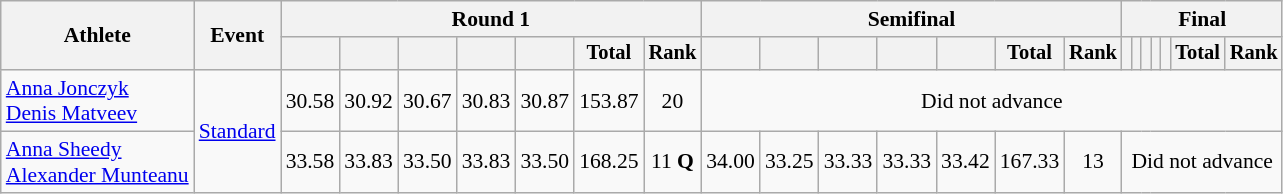<table class=wikitable style=font-size:90%;text-align:center>
<tr>
<th rowspan=2>Athlete</th>
<th rowspan=2>Event</th>
<th colspan=7>Round 1</th>
<th colspan=7>Semifinal</th>
<th colspan=7>Final</th>
</tr>
<tr style=font-size:95%>
<th></th>
<th></th>
<th></th>
<th></th>
<th></th>
<th>Total</th>
<th>Rank</th>
<th></th>
<th></th>
<th></th>
<th></th>
<th></th>
<th>Total</th>
<th>Rank</th>
<th></th>
<th></th>
<th></th>
<th></th>
<th></th>
<th>Total</th>
<th>Rank</th>
</tr>
<tr>
<td align=left><a href='#'>Anna Jonczyk</a><br><a href='#'>Denis Matveev</a></td>
<td align=left rowspan=2><a href='#'>Standard</a></td>
<td>30.58</td>
<td>30.92</td>
<td>30.67</td>
<td>30.83</td>
<td>30.87</td>
<td>153.87</td>
<td>20</td>
<td colspan=14>Did not advance</td>
</tr>
<tr>
<td align=left><a href='#'>Anna Sheedy</a><br><a href='#'>Alexander Munteanu</a></td>
<td>33.58</td>
<td>33.83</td>
<td>33.50</td>
<td>33.83</td>
<td>33.50</td>
<td>168.25</td>
<td>11 <strong>Q</strong></td>
<td>34.00</td>
<td>33.25</td>
<td>33.33</td>
<td>33.33</td>
<td>33.42</td>
<td>167.33</td>
<td>13</td>
<td colspan=7>Did not advance</td>
</tr>
</table>
